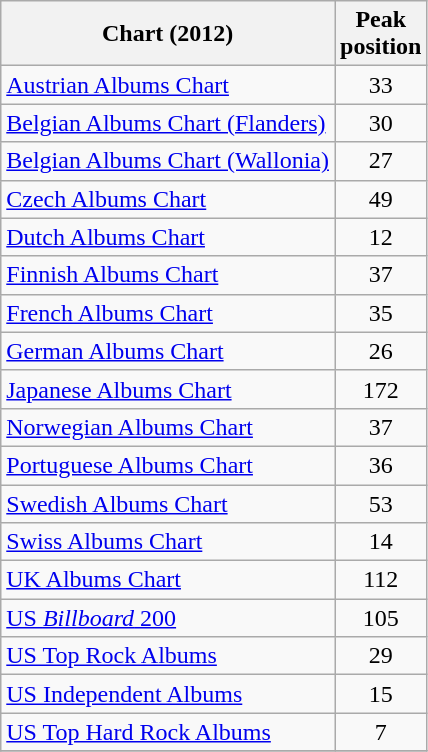<table class="wikitable sortable">
<tr>
<th align="center">Chart (2012)</th>
<th align="center">Peak<br>position</th>
</tr>
<tr>
<td align="left"><a href='#'>Austrian Albums Chart</a></td>
<td align="center">33</td>
</tr>
<tr>
<td align="left"><a href='#'>Belgian Albums Chart (Flanders)</a></td>
<td align="center">30</td>
</tr>
<tr>
<td align="left"><a href='#'>Belgian Albums Chart (Wallonia)</a></td>
<td align="center">27</td>
</tr>
<tr>
<td align="left"><a href='#'>Czech Albums Chart</a></td>
<td align="center">49</td>
</tr>
<tr>
<td align="left"><a href='#'>Dutch Albums Chart</a></td>
<td align="center">12</td>
</tr>
<tr>
<td align="left"><a href='#'>Finnish Albums Chart</a></td>
<td align="center">37</td>
</tr>
<tr>
<td align="left"><a href='#'>French Albums Chart</a></td>
<td align="center">35</td>
</tr>
<tr>
<td align="left"><a href='#'>German Albums Chart</a></td>
<td align="center">26</td>
</tr>
<tr>
<td align="left"><a href='#'>Japanese Albums Chart</a></td>
<td style="text-align:center;">172</td>
</tr>
<tr>
<td align="left"><a href='#'>Norwegian Albums Chart</a></td>
<td align="center">37</td>
</tr>
<tr>
<td align="left"><a href='#'>Portuguese Albums Chart</a></td>
<td align="center">36</td>
</tr>
<tr>
<td align="left"><a href='#'>Swedish Albums Chart</a></td>
<td align="center">53</td>
</tr>
<tr>
<td align="left"><a href='#'>Swiss Albums Chart</a></td>
<td align="center">14</td>
</tr>
<tr>
<td align="left"><a href='#'>UK Albums Chart</a></td>
<td align="center">112</td>
</tr>
<tr>
<td align="left"><a href='#'>US <em>Billboard</em> 200</a></td>
<td align="center">105</td>
</tr>
<tr>
<td><a href='#'>US Top Rock Albums</a></td>
<td align="center">29</td>
</tr>
<tr>
<td><a href='#'>US Independent Albums</a></td>
<td align="center">15</td>
</tr>
<tr>
<td><a href='#'>US Top Hard Rock Albums</a></td>
<td align="center">7</td>
</tr>
<tr>
</tr>
</table>
